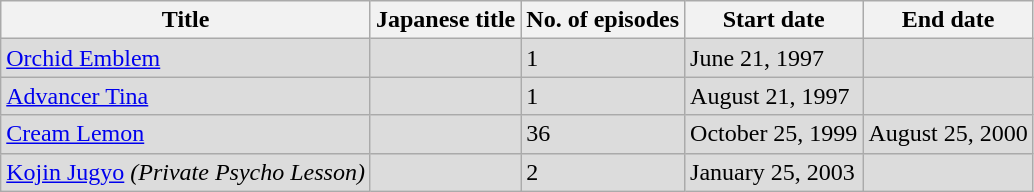<table class=wikitable>
<tr>
<th>Title</th>
<th>Japanese title</th>
<th>No. of episodes</th>
<th>Start date</th>
<th>End date</th>
</tr>
<tr | style="background: #DCDCDC;" |>
<td><a href='#'>Orchid Emblem</a></td>
<td></td>
<td>1</td>
<td>June 21, 1997</td>
<td></td>
</tr>
<tr | style="background: #DCDCDC;" |>
<td><a href='#'>Advancer Tina</a></td>
<td></td>
<td>1</td>
<td>August 21, 1997</td>
<td></td>
</tr>
<tr | style="background: #DCDCDC;" |>
<td><a href='#'>Cream Lemon</a></td>
<td></td>
<td>36</td>
<td align="center">October 25, 1999</td>
<td align="center">August 25, 2000</td>
</tr>
<tr | style="background: #DCDCDC;" |>
<td><a href='#'>Kojin Jugyo</a> <em>(Private Psycho Lesson)</em></td>
<td></td>
<td>2</td>
<td>January 25, 2003</td>
<td></td>
</tr>
</table>
